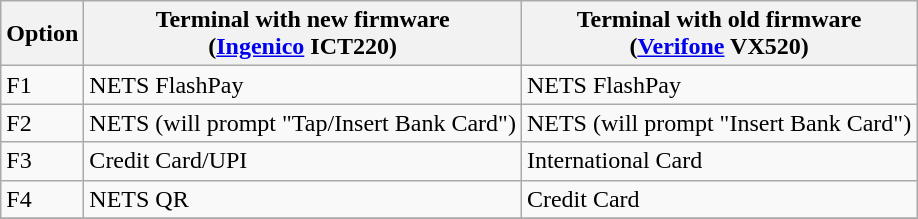<table class="wikitable">
<tr>
<th>Option</th>
<th>Terminal with new firmware <br> (<a href='#'>Ingenico</a> ICT220)</th>
<th>Terminal with old firmware <br> (<a href='#'>Verifone</a> VX520)</th>
</tr>
<tr>
<td>F1</td>
<td>NETS FlashPay</td>
<td>NETS FlashPay</td>
</tr>
<tr>
<td>F2</td>
<td>NETS (will prompt "Tap/Insert Bank Card")</td>
<td>NETS (will prompt "Insert Bank Card")</td>
</tr>
<tr>
<td>F3</td>
<td>Credit Card/UPI</td>
<td>International Card</td>
</tr>
<tr>
<td>F4</td>
<td>NETS QR</td>
<td>Credit Card</td>
</tr>
<tr>
</tr>
</table>
